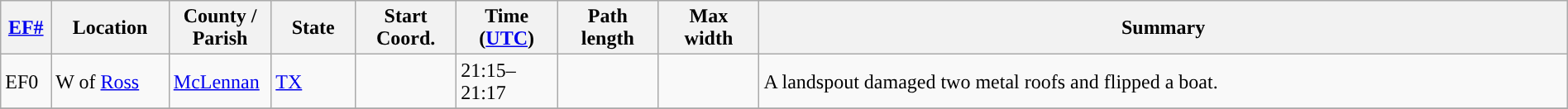<table class="wikitable sortable" style="width:100%;">
<tr>
<th scope="col"  style="width:3%; text-align:center;"><a href='#'>EF#</a></th>
<th scope="col"  style="width:7%; text-align:center;" class="unsortable">Location</th>
<th scope="col"  style="width:6%; text-align:center;" class="unsortable">County / Parish</th>
<th scope="col"  style="width:5%; text-align:center;">State</th>
<th scope="col"  style="width:6%; text-align:center;">Start Coord.</th>
<th scope="col"  style="width:6%; text-align:center;">Time (<a href='#'>UTC</a>)</th>
<th scope="col"  style="width:6%; text-align:center;">Path length</th>
<th scope="col"  style="width:6%; text-align:center;">Max width</th>
<th scope="col" class="unsortable" style="width:48%; text-align:center;">Summary</th>
</tr>
<tr>
<td>EF0</td>
<td>W of <a href='#'>Ross</a></td>
<td><a href='#'>McLennan</a></td>
<td><a href='#'>TX</a></td>
<td></td>
<td>21:15–21:17</td>
<td></td>
<td></td>
<td>A landspout damaged two metal roofs and flipped a boat.</td>
</tr>
<tr>
</tr>
</table>
